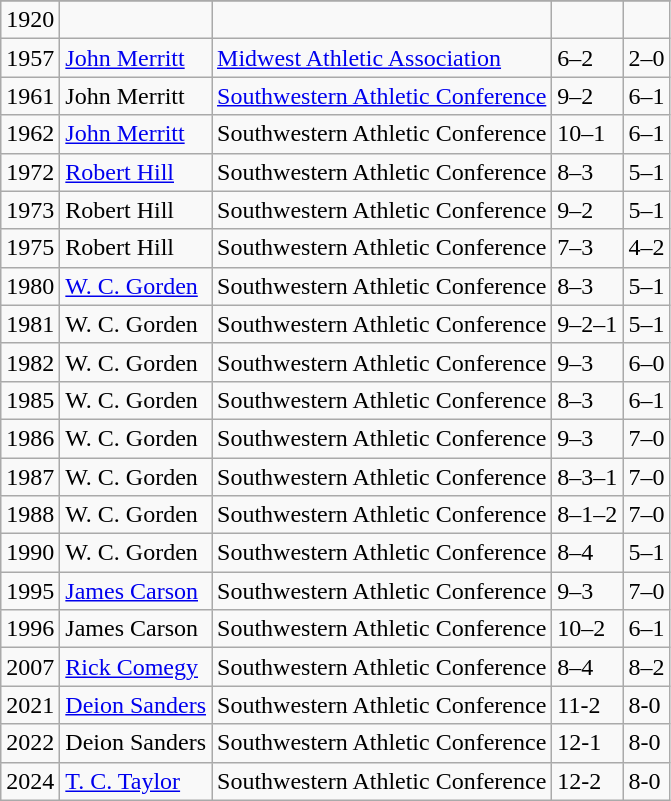<table class="wikitable">
<tr>
</tr>
<tr>
<td>1920</td>
<td></td>
<td></td>
<td></td>
<td></td>
</tr>
<tr>
<td>1957</td>
<td><a href='#'>John Merritt</a></td>
<td><a href='#'>Midwest Athletic Association</a></td>
<td>6–2</td>
<td>2–0</td>
</tr>
<tr>
<td>1961</td>
<td>John Merritt</td>
<td><a href='#'>Southwestern Athletic Conference</a></td>
<td>9–2</td>
<td>6–1</td>
</tr>
<tr>
<td>1962</td>
<td><a href='#'>John Merritt</a></td>
<td>Southwestern Athletic Conference</td>
<td>10–1</td>
<td>6–1</td>
</tr>
<tr>
<td>1972</td>
<td><a href='#'>Robert Hill</a></td>
<td>Southwestern Athletic Conference</td>
<td>8–3</td>
<td>5–1</td>
</tr>
<tr>
<td>1973</td>
<td>Robert Hill</td>
<td>Southwestern Athletic Conference</td>
<td>9–2</td>
<td>5–1</td>
</tr>
<tr>
<td>1975</td>
<td>Robert Hill</td>
<td>Southwestern Athletic Conference</td>
<td>7–3</td>
<td>4–2</td>
</tr>
<tr>
<td>1980</td>
<td><a href='#'>W. C. Gorden</a></td>
<td>Southwestern Athletic Conference</td>
<td>8–3</td>
<td>5–1</td>
</tr>
<tr>
<td>1981</td>
<td>W. C. Gorden</td>
<td>Southwestern Athletic Conference</td>
<td>9–2–1</td>
<td>5–1</td>
</tr>
<tr>
<td>1982</td>
<td>W. C. Gorden</td>
<td>Southwestern Athletic Conference</td>
<td>9–3</td>
<td>6–0</td>
</tr>
<tr>
<td>1985</td>
<td>W. C. Gorden</td>
<td>Southwestern Athletic Conference</td>
<td>8–3</td>
<td>6–1</td>
</tr>
<tr>
<td>1986</td>
<td>W. C. Gorden</td>
<td>Southwestern Athletic Conference</td>
<td>9–3</td>
<td>7–0</td>
</tr>
<tr>
<td>1987</td>
<td>W. C. Gorden</td>
<td>Southwestern Athletic Conference</td>
<td>8–3–1</td>
<td>7–0</td>
</tr>
<tr>
<td>1988</td>
<td>W. C. Gorden</td>
<td>Southwestern Athletic Conference</td>
<td>8–1–2</td>
<td>7–0</td>
</tr>
<tr>
<td>1990</td>
<td>W. C. Gorden</td>
<td>Southwestern Athletic Conference</td>
<td>8–4</td>
<td>5–1</td>
</tr>
<tr>
<td>1995</td>
<td><a href='#'>James Carson</a></td>
<td>Southwestern Athletic Conference</td>
<td>9–3</td>
<td>7–0</td>
</tr>
<tr>
<td>1996</td>
<td>James Carson</td>
<td>Southwestern Athletic Conference</td>
<td>10–2</td>
<td>6–1</td>
</tr>
<tr>
<td>2007</td>
<td><a href='#'>Rick Comegy</a></td>
<td>Southwestern Athletic Conference</td>
<td>8–4</td>
<td>8–2</td>
</tr>
<tr>
<td>2021</td>
<td><a href='#'>Deion Sanders</a></td>
<td>Southwestern Athletic Conference</td>
<td>11-2</td>
<td>8-0</td>
</tr>
<tr>
<td>2022</td>
<td>Deion Sanders</td>
<td>Southwestern Athletic Conference</td>
<td>12-1</td>
<td>8-0</td>
</tr>
<tr>
<td>2024</td>
<td><a href='#'>T. C. Taylor</a></td>
<td>Southwestern Athletic Conference</td>
<td>12-2</td>
<td>8-0</td>
</tr>
</table>
